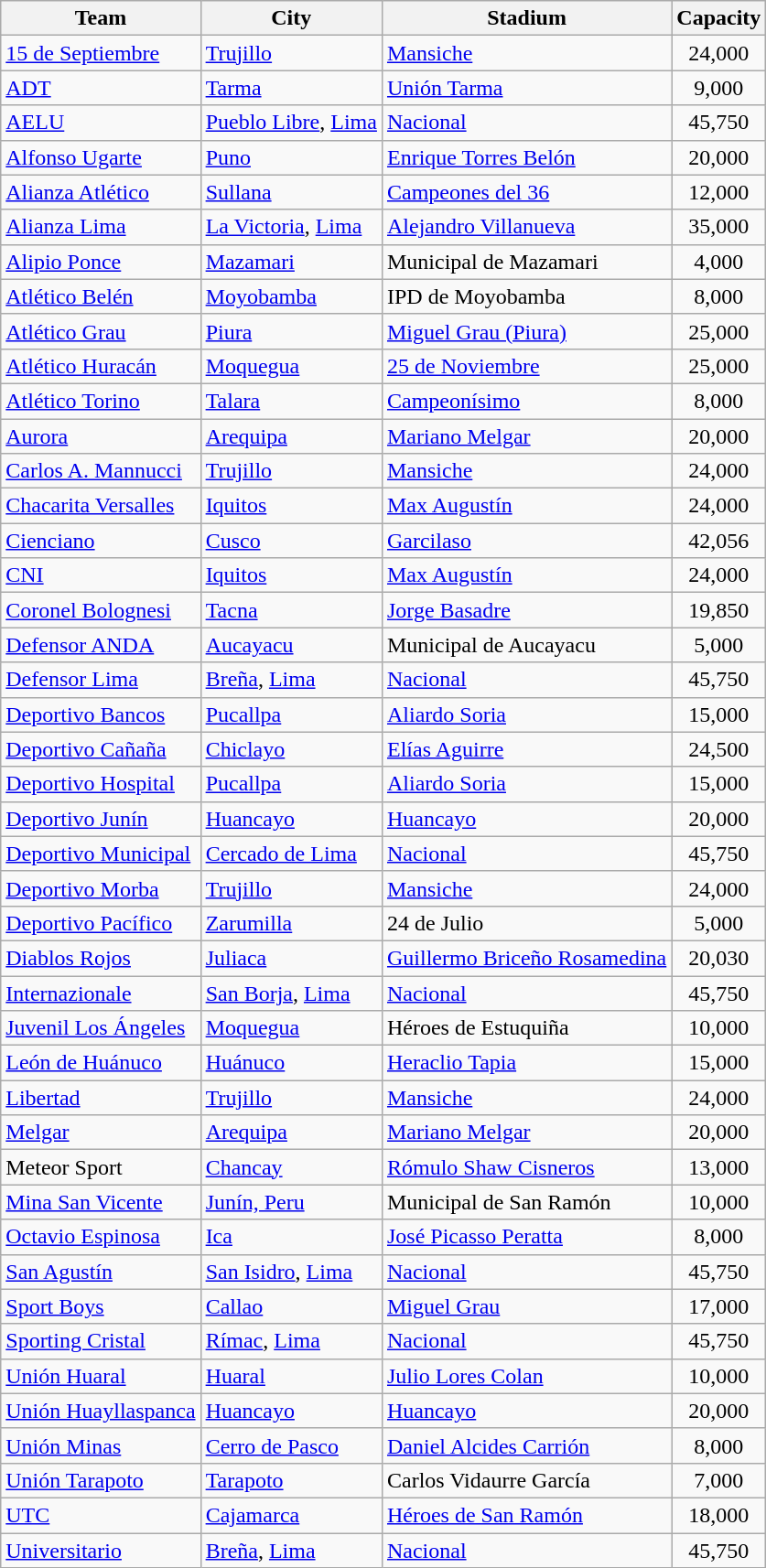<table class="wikitable sortable">
<tr>
<th>Team</th>
<th>City</th>
<th>Stadium</th>
<th>Capacity</th>
</tr>
<tr>
<td><a href='#'>15 de Septiembre</a></td>
<td><a href='#'>Trujillo</a></td>
<td><a href='#'>Mansiche</a></td>
<td align="center">24,000</td>
</tr>
<tr>
<td><a href='#'>ADT</a></td>
<td><a href='#'>Tarma</a></td>
<td><a href='#'>Unión Tarma</a></td>
<td align="center">9,000</td>
</tr>
<tr>
<td><a href='#'>AELU</a></td>
<td><a href='#'>Pueblo Libre</a>, <a href='#'>Lima</a></td>
<td><a href='#'>Nacional</a></td>
<td align="center">45,750</td>
</tr>
<tr>
<td><a href='#'>Alfonso Ugarte</a></td>
<td><a href='#'>Puno</a></td>
<td><a href='#'>Enrique Torres Belón</a></td>
<td align="center">20,000</td>
</tr>
<tr>
<td><a href='#'>Alianza Atlético</a></td>
<td><a href='#'>Sullana</a></td>
<td><a href='#'>Campeones del 36</a></td>
<td align="center">12,000</td>
</tr>
<tr>
<td><a href='#'>Alianza Lima</a></td>
<td><a href='#'>La Victoria</a>, <a href='#'>Lima</a></td>
<td><a href='#'>Alejandro Villanueva</a></td>
<td align="center">35,000</td>
</tr>
<tr>
<td><a href='#'>Alipio Ponce</a></td>
<td><a href='#'>Mazamari</a></td>
<td>Municipal de Mazamari</td>
<td align="center">4,000</td>
</tr>
<tr>
<td><a href='#'>Atlético Belén</a></td>
<td><a href='#'>Moyobamba</a></td>
<td>IPD de Moyobamba</td>
<td align="center">8,000</td>
</tr>
<tr>
<td><a href='#'>Atlético Grau</a></td>
<td><a href='#'>Piura</a></td>
<td><a href='#'>Miguel Grau (Piura)</a></td>
<td align="center">25,000</td>
</tr>
<tr>
<td><a href='#'>Atlético Huracán</a></td>
<td><a href='#'>Moquegua</a></td>
<td><a href='#'>25 de Noviembre</a></td>
<td align="center">25,000</td>
</tr>
<tr>
<td><a href='#'>Atlético Torino</a></td>
<td><a href='#'>Talara</a></td>
<td><a href='#'>Campeonísimo</a></td>
<td align="center">8,000</td>
</tr>
<tr>
<td><a href='#'>Aurora</a></td>
<td><a href='#'>Arequipa</a></td>
<td><a href='#'>Mariano Melgar</a></td>
<td align="center">20,000</td>
</tr>
<tr>
<td><a href='#'>Carlos A. Mannucci</a></td>
<td><a href='#'>Trujillo</a></td>
<td><a href='#'>Mansiche</a></td>
<td align="center">24,000</td>
</tr>
<tr>
<td><a href='#'>Chacarita Versalles</a></td>
<td><a href='#'>Iquitos</a></td>
<td><a href='#'>Max Augustín</a></td>
<td align="center">24,000</td>
</tr>
<tr>
<td><a href='#'>Cienciano</a></td>
<td><a href='#'>Cusco</a></td>
<td><a href='#'>Garcilaso</a></td>
<td align="center">42,056</td>
</tr>
<tr>
<td><a href='#'>CNI</a></td>
<td><a href='#'>Iquitos</a></td>
<td><a href='#'>Max Augustín</a></td>
<td align="center">24,000</td>
</tr>
<tr>
<td><a href='#'>Coronel Bolognesi</a></td>
<td><a href='#'>Tacna</a></td>
<td><a href='#'>Jorge Basadre</a></td>
<td align="center">19,850</td>
</tr>
<tr>
<td><a href='#'>Defensor ANDA</a></td>
<td><a href='#'>Aucayacu</a></td>
<td>Municipal de Aucayacu</td>
<td align="center">5,000</td>
</tr>
<tr>
<td><a href='#'>Defensor Lima</a></td>
<td><a href='#'>Breña</a>, <a href='#'>Lima</a></td>
<td><a href='#'>Nacional</a></td>
<td align="center">45,750</td>
</tr>
<tr>
<td><a href='#'>Deportivo Bancos</a></td>
<td><a href='#'>Pucallpa</a></td>
<td><a href='#'>Aliardo Soria</a></td>
<td align="center">15,000</td>
</tr>
<tr>
<td><a href='#'>Deportivo Cañaña</a></td>
<td><a href='#'>Chiclayo</a></td>
<td><a href='#'>Elías Aguirre</a></td>
<td style="text-align:center;">24,500</td>
</tr>
<tr>
<td><a href='#'>Deportivo Hospital</a></td>
<td><a href='#'>Pucallpa</a></td>
<td><a href='#'>Aliardo Soria</a></td>
<td align="center">15,000</td>
</tr>
<tr>
<td><a href='#'>Deportivo Junín</a></td>
<td><a href='#'>Huancayo</a></td>
<td><a href='#'>Huancayo</a></td>
<td align="center">20,000</td>
</tr>
<tr>
<td><a href='#'>Deportivo Municipal</a></td>
<td><a href='#'>Cercado de Lima</a></td>
<td><a href='#'>Nacional</a></td>
<td align="center">45,750</td>
</tr>
<tr>
<td><a href='#'>Deportivo Morba</a></td>
<td><a href='#'>Trujillo</a></td>
<td><a href='#'>Mansiche</a></td>
<td align="center">24,000</td>
</tr>
<tr>
<td><a href='#'>Deportivo Pacífico</a></td>
<td><a href='#'>Zarumilla</a></td>
<td>24 de Julio</td>
<td style="text-align:center;">5,000</td>
</tr>
<tr>
<td><a href='#'>Diablos Rojos</a></td>
<td><a href='#'>Juliaca</a></td>
<td><a href='#'>Guillermo Briceño Rosamedina</a></td>
<td align="center">20,030</td>
</tr>
<tr>
<td><a href='#'>Internazionale</a></td>
<td><a href='#'>San Borja</a>, <a href='#'>Lima</a></td>
<td><a href='#'>Nacional</a></td>
<td align="center">45,750</td>
</tr>
<tr>
<td><a href='#'>Juvenil Los Ángeles</a></td>
<td><a href='#'>Moquegua</a></td>
<td>Héroes de Estuquiña</td>
<td align="center">10,000</td>
</tr>
<tr>
<td><a href='#'>León de Huánuco</a></td>
<td><a href='#'>Huánuco</a></td>
<td><a href='#'>Heraclio Tapia</a></td>
<td align="center">15,000</td>
</tr>
<tr>
<td><a href='#'>Libertad</a></td>
<td><a href='#'>Trujillo</a></td>
<td><a href='#'>Mansiche</a></td>
<td align="center">24,000</td>
</tr>
<tr>
<td><a href='#'>Melgar</a></td>
<td><a href='#'>Arequipa</a></td>
<td><a href='#'>Mariano Melgar</a></td>
<td align="center">20,000</td>
</tr>
<tr>
<td>Meteor Sport</td>
<td><a href='#'>Chancay</a></td>
<td><a href='#'>Rómulo Shaw Cisneros</a></td>
<td align="center">13,000</td>
</tr>
<tr>
<td><a href='#'>Mina San Vicente</a></td>
<td><a href='#'>Junín, Peru</a></td>
<td>Municipal de San Ramón</td>
<td align="center">10,000</td>
</tr>
<tr>
<td><a href='#'>Octavio Espinosa</a></td>
<td><a href='#'>Ica</a></td>
<td><a href='#'>José Picasso Peratta</a></td>
<td align="center">8,000</td>
</tr>
<tr>
<td><a href='#'>San Agustín</a></td>
<td><a href='#'>San Isidro</a>, <a href='#'>Lima</a></td>
<td><a href='#'>Nacional</a></td>
<td align="center">45,750</td>
</tr>
<tr>
<td><a href='#'>Sport Boys</a></td>
<td><a href='#'>Callao</a></td>
<td><a href='#'>Miguel Grau</a></td>
<td align="center">17,000</td>
</tr>
<tr>
<td><a href='#'>Sporting Cristal</a></td>
<td><a href='#'>Rímac</a>, <a href='#'>Lima</a></td>
<td><a href='#'>Nacional</a></td>
<td align="center">45,750</td>
</tr>
<tr>
<td><a href='#'>Unión Huaral</a></td>
<td><a href='#'>Huaral</a></td>
<td><a href='#'>Julio Lores Colan</a></td>
<td align="center">10,000</td>
</tr>
<tr>
<td><a href='#'>Unión Huayllaspanca</a></td>
<td><a href='#'>Huancayo</a></td>
<td><a href='#'>Huancayo</a></td>
<td align="center">20,000</td>
</tr>
<tr>
<td><a href='#'>Unión Minas</a></td>
<td><a href='#'>Cerro de Pasco</a></td>
<td><a href='#'>Daniel Alcides Carrión</a></td>
<td align="center">8,000</td>
</tr>
<tr>
<td><a href='#'>Unión Tarapoto</a></td>
<td><a href='#'>Tarapoto</a></td>
<td>Carlos Vidaurre García</td>
<td align="center">7,000</td>
</tr>
<tr>
<td><a href='#'>UTC</a></td>
<td><a href='#'>Cajamarca</a></td>
<td><a href='#'>Héroes de San Ramón</a></td>
<td align="center">18,000</td>
</tr>
<tr>
<td><a href='#'>Universitario</a></td>
<td><a href='#'>Breña</a>, <a href='#'>Lima</a></td>
<td><a href='#'>Nacional</a></td>
<td align="center">45,750</td>
</tr>
</table>
